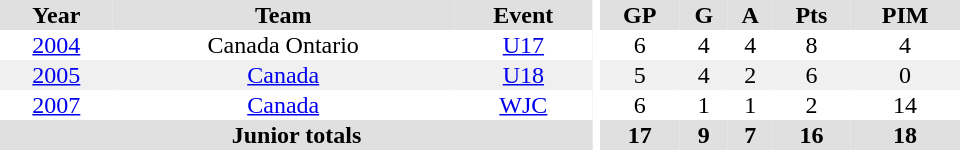<table border="0" cellpadding="1" cellspacing="0" ID="Table3" style="text-align:center; width:40em">
<tr bgcolor="#e0e0e0">
<th>Year</th>
<th>Team</th>
<th>Event</th>
<th rowspan="102" bgcolor="#ffffff"></th>
<th>GP</th>
<th>G</th>
<th>A</th>
<th>Pts</th>
<th>PIM</th>
</tr>
<tr>
<td><a href='#'>2004</a></td>
<td>Canada Ontario</td>
<td><a href='#'>U17</a></td>
<td>6</td>
<td>4</td>
<td>4</td>
<td>8</td>
<td>4</td>
</tr>
<tr bgcolor="#f0f0f0">
<td><a href='#'>2005</a></td>
<td><a href='#'>Canada</a></td>
<td><a href='#'>U18</a></td>
<td>5</td>
<td>4</td>
<td>2</td>
<td>6</td>
<td>0</td>
</tr>
<tr>
<td><a href='#'>2007</a></td>
<td><a href='#'>Canada</a></td>
<td><a href='#'>WJC</a></td>
<td>6</td>
<td>1</td>
<td>1</td>
<td>2</td>
<td>14</td>
</tr>
<tr bgcolor="#e0e0e0">
<th colspan=3>Junior totals</th>
<th>17</th>
<th>9</th>
<th>7</th>
<th>16</th>
<th>18</th>
</tr>
</table>
